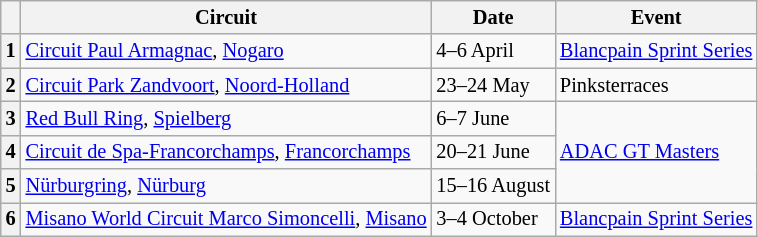<table class="wikitable" style="font-size: 85%;">
<tr>
<th></th>
<th>Circuit</th>
<th>Date</th>
<th>Event</th>
</tr>
<tr>
<th>1</th>
<td> <a href='#'>Circuit Paul Armagnac</a>, <a href='#'>Nogaro</a></td>
<td>4–6 April</td>
<td><a href='#'>Blancpain Sprint Series</a></td>
</tr>
<tr>
<th>2</th>
<td> <a href='#'>Circuit Park Zandvoort</a>, <a href='#'>Noord-Holland</a></td>
<td>23–24 May</td>
<td>Pinksterraces</td>
</tr>
<tr>
<th>3</th>
<td> <a href='#'>Red Bull Ring</a>, <a href='#'>Spielberg</a></td>
<td>6–7 June</td>
<td rowspan=3><a href='#'>ADAC GT Masters</a></td>
</tr>
<tr>
<th>4</th>
<td> <a href='#'>Circuit de Spa-Francorchamps</a>, <a href='#'>Francorchamps</a></td>
<td>20–21 June</td>
</tr>
<tr>
<th>5</th>
<td> <a href='#'>Nürburgring</a>, <a href='#'>Nürburg</a></td>
<td>15–16 August</td>
</tr>
<tr>
<th>6</th>
<td> <a href='#'>Misano World Circuit Marco Simoncelli</a>, <a href='#'>Misano</a></td>
<td>3–4 October</td>
<td><a href='#'>Blancpain Sprint Series</a></td>
</tr>
</table>
